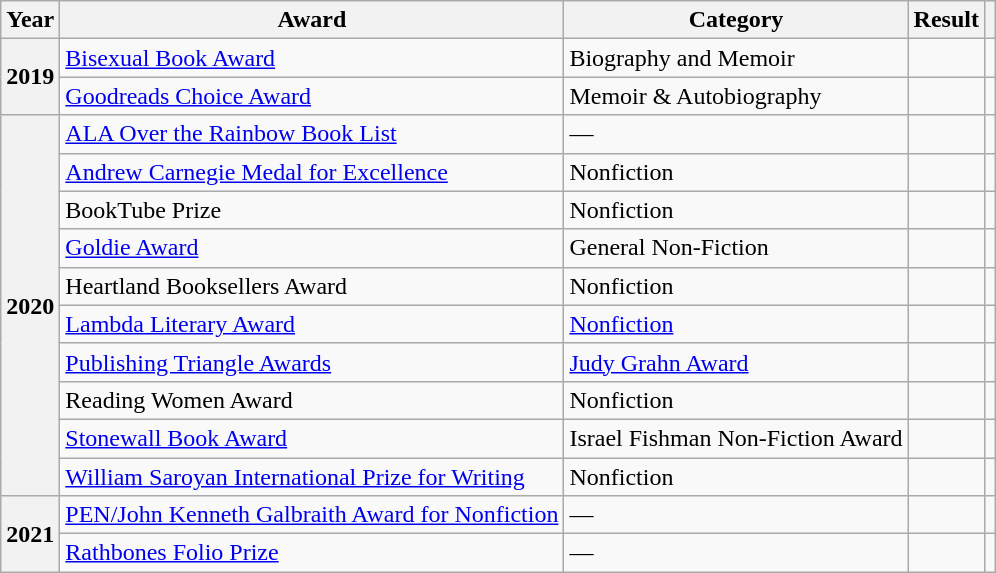<table class="wikitable">
<tr>
<th>Year</th>
<th>Award</th>
<th>Category</th>
<th>Result</th>
<th></th>
</tr>
<tr>
<th rowspan="2">2019</th>
<td><a href='#'>Bisexual Book Award</a></td>
<td>Biography and Memoir</td>
<td></td>
<td></td>
</tr>
<tr>
<td><a href='#'>Goodreads Choice Award</a></td>
<td>Memoir & Autobiography</td>
<td></td>
<td></td>
</tr>
<tr>
<th rowspan="10">2020</th>
<td><a href='#'>ALA Over the Rainbow Book List</a></td>
<td>—</td>
<td></td>
<td></td>
</tr>
<tr>
<td><a href='#'>Andrew Carnegie Medal for Excellence</a></td>
<td>Nonfiction</td>
<td></td>
<td></td>
</tr>
<tr>
<td>BookTube Prize</td>
<td>Nonfiction</td>
<td></td>
<td></td>
</tr>
<tr>
<td><a href='#'>Goldie Award</a></td>
<td>General Non-Fiction</td>
<td></td>
<td></td>
</tr>
<tr>
<td>Heartland Booksellers Award</td>
<td>Nonfiction</td>
<td></td>
<td></td>
</tr>
<tr>
<td><a href='#'>Lambda Literary Award</a></td>
<td><a href='#'>Nonfiction</a></td>
<td></td>
<td></td>
</tr>
<tr>
<td><a href='#'>Publishing Triangle Awards</a></td>
<td><a href='#'>Judy Grahn Award</a></td>
<td></td>
<td></td>
</tr>
<tr>
<td>Reading Women Award</td>
<td>Nonfiction</td>
<td></td>
<td></td>
</tr>
<tr>
<td><a href='#'>Stonewall Book Award</a></td>
<td>Israel Fishman Non-Fiction Award</td>
<td></td>
<td></td>
</tr>
<tr>
<td><a href='#'>William Saroyan International Prize for Writing</a></td>
<td>Nonfiction</td>
<td></td>
<td></td>
</tr>
<tr>
<th rowspan="2">2021</th>
<td><a href='#'>PEN/John Kenneth Galbraith Award for Nonfiction</a></td>
<td>—</td>
<td></td>
<td></td>
</tr>
<tr>
<td><a href='#'>Rathbones Folio Prize</a></td>
<td>—</td>
<td></td>
<td></td>
</tr>
</table>
